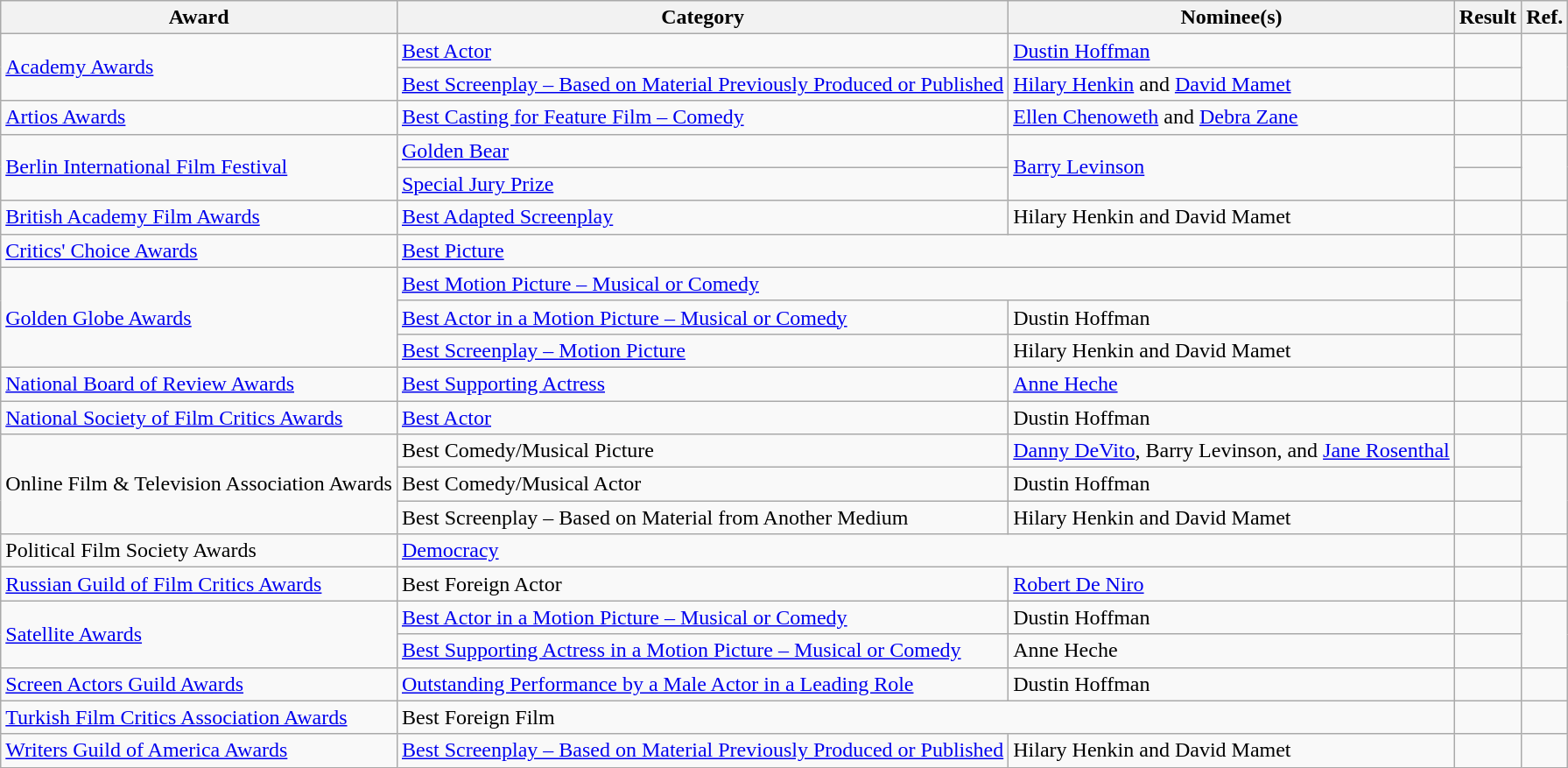<table class="wikitable plainrowheaders">
<tr>
<th>Award</th>
<th>Category</th>
<th>Nominee(s)</th>
<th>Result</th>
<th>Ref.</th>
</tr>
<tr>
<td rowspan="2"><a href='#'>Academy Awards</a></td>
<td><a href='#'>Best Actor</a></td>
<td><a href='#'>Dustin Hoffman</a></td>
<td></td>
<td align="center" rowspan="2"></td>
</tr>
<tr>
<td><a href='#'>Best Screenplay – Based on Material Previously Produced or Published</a></td>
<td><a href='#'>Hilary Henkin</a> and <a href='#'>David Mamet</a></td>
<td></td>
</tr>
<tr>
<td><a href='#'>Artios Awards</a></td>
<td><a href='#'>Best Casting for Feature Film – Comedy</a></td>
<td><a href='#'>Ellen Chenoweth</a> and <a href='#'>Debra Zane</a></td>
<td></td>
<td align="center"></td>
</tr>
<tr>
<td rowspan="2"><a href='#'>Berlin International Film Festival</a></td>
<td><a href='#'>Golden Bear</a></td>
<td rowspan="2"><a href='#'>Barry Levinson</a></td>
<td></td>
<td align="center" rowspan="2"></td>
</tr>
<tr>
<td><a href='#'>Special Jury Prize</a></td>
<td></td>
</tr>
<tr>
<td><a href='#'>British Academy Film Awards</a></td>
<td><a href='#'>Best Adapted Screenplay</a></td>
<td>Hilary Henkin and David Mamet</td>
<td></td>
<td align="center"></td>
</tr>
<tr>
<td><a href='#'>Critics' Choice Awards</a></td>
<td colspan="2"><a href='#'>Best Picture</a></td>
<td></td>
<td align="center"></td>
</tr>
<tr>
<td rowspan="3"><a href='#'>Golden Globe Awards</a></td>
<td colspan="2"><a href='#'>Best Motion Picture – Musical or Comedy</a></td>
<td></td>
<td align="center" rowspan="3"></td>
</tr>
<tr>
<td><a href='#'>Best Actor in a Motion Picture – Musical or Comedy</a></td>
<td>Dustin Hoffman</td>
<td></td>
</tr>
<tr>
<td><a href='#'>Best Screenplay – Motion Picture</a></td>
<td>Hilary Henkin and David Mamet</td>
<td></td>
</tr>
<tr>
<td><a href='#'>National Board of Review Awards</a></td>
<td><a href='#'>Best Supporting Actress</a></td>
<td><a href='#'>Anne Heche</a> </td>
<td></td>
<td align="center"></td>
</tr>
<tr>
<td><a href='#'>National Society of Film Critics Awards</a></td>
<td><a href='#'>Best Actor</a></td>
<td>Dustin Hoffman</td>
<td></td>
<td align="center"></td>
</tr>
<tr>
<td rowspan="3">Online Film & Television Association Awards</td>
<td>Best Comedy/Musical Picture</td>
<td><a href='#'>Danny DeVito</a>, Barry Levinson, and <a href='#'>Jane Rosenthal</a></td>
<td></td>
<td align="center" rowspan="3"></td>
</tr>
<tr>
<td>Best Comedy/Musical Actor</td>
<td>Dustin Hoffman</td>
<td></td>
</tr>
<tr>
<td>Best Screenplay – Based on Material from Another Medium</td>
<td>Hilary Henkin and David Mamet</td>
<td></td>
</tr>
<tr>
<td>Political Film Society Awards</td>
<td colspan="2"><a href='#'>Democracy</a></td>
<td></td>
<td align="center"></td>
</tr>
<tr>
<td><a href='#'>Russian Guild of Film Critics Awards</a></td>
<td>Best Foreign Actor</td>
<td><a href='#'>Robert De Niro</a></td>
<td></td>
<td align="center"></td>
</tr>
<tr>
<td rowspan="2"><a href='#'>Satellite Awards</a></td>
<td><a href='#'>Best Actor in a Motion Picture – Musical or Comedy</a></td>
<td>Dustin Hoffman</td>
<td></td>
<td align="center" rowspan="2"></td>
</tr>
<tr>
<td><a href='#'>Best Supporting Actress in a Motion Picture – Musical or Comedy</a></td>
<td>Anne Heche</td>
<td></td>
</tr>
<tr>
<td><a href='#'>Screen Actors Guild Awards</a></td>
<td><a href='#'>Outstanding Performance by a Male Actor in a Leading Role</a></td>
<td>Dustin Hoffman</td>
<td></td>
<td align="center"></td>
</tr>
<tr>
<td><a href='#'>Turkish Film Critics Association Awards</a></td>
<td colspan="2">Best Foreign Film</td>
<td></td>
<td align="center"></td>
</tr>
<tr>
<td><a href='#'>Writers Guild of America Awards</a></td>
<td><a href='#'>Best Screenplay – Based on Material Previously Produced or Published</a></td>
<td>Hilary Henkin and David Mamet</td>
<td></td>
<td align="center"></td>
</tr>
</table>
